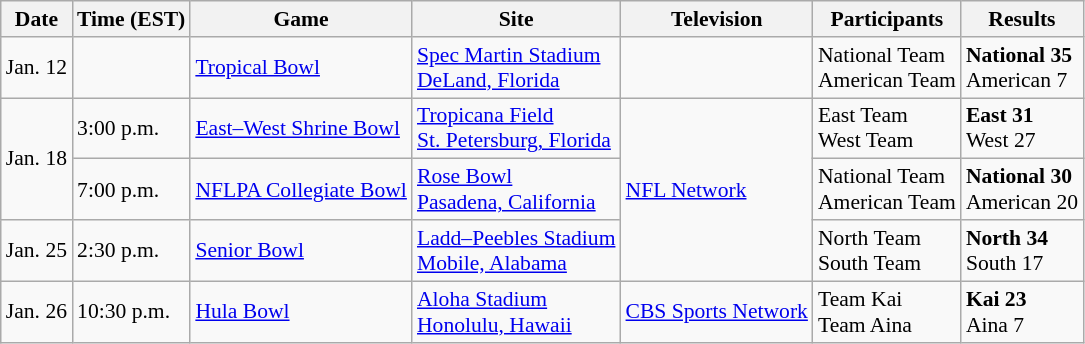<table class="wikitable" style="font-size:90%">
<tr>
<th>Date</th>
<th>Time (EST)</th>
<th>Game</th>
<th>Site</th>
<th>Television</th>
<th>Participants</th>
<th>Results</th>
</tr>
<tr>
<td>Jan. 12</td>
<td></td>
<td><a href='#'>Tropical Bowl</a></td>
<td><a href='#'>Spec Martin Stadium</a><br><a href='#'>DeLand, Florida</a></td>
<td></td>
<td>National Team<br>American Team</td>
<td><strong>National 35</strong><br>American 7</td>
</tr>
<tr>
<td rowspan="2">Jan. 18</td>
<td>3:00 p.m.</td>
<td><a href='#'>East–West Shrine Bowl</a></td>
<td><a href='#'>Tropicana Field</a><br><a href='#'>St. Petersburg, Florida</a></td>
<td rowspan=3><a href='#'>NFL Network</a></td>
<td>East Team<br>West Team</td>
<td><strong>East 31</strong><br>West 27</td>
</tr>
<tr>
<td>7:00 p.m.</td>
<td><a href='#'>NFLPA Collegiate Bowl</a></td>
<td><a href='#'>Rose Bowl</a><br><a href='#'>Pasadena, California</a></td>
<td>National Team<br>American Team</td>
<td><strong>National 30</strong><br>American 20</td>
</tr>
<tr>
<td>Jan. 25</td>
<td>2:30 p.m.</td>
<td><a href='#'>Senior Bowl</a></td>
<td><a href='#'>Ladd–Peebles Stadium</a><br><a href='#'>Mobile, Alabama</a></td>
<td>North Team<br>South Team</td>
<td><strong>North 34</strong><br>South 17</td>
</tr>
<tr>
<td>Jan. 26</td>
<td>10:30 p.m.</td>
<td><a href='#'>Hula Bowl</a></td>
<td><a href='#'>Aloha Stadium</a><br><a href='#'>Honolulu, Hawaii</a></td>
<td><a href='#'>CBS Sports Network</a></td>
<td>Team Kai<br>Team Aina</td>
<td><strong>Kai 23</strong><br>Aina 7</td>
</tr>
</table>
